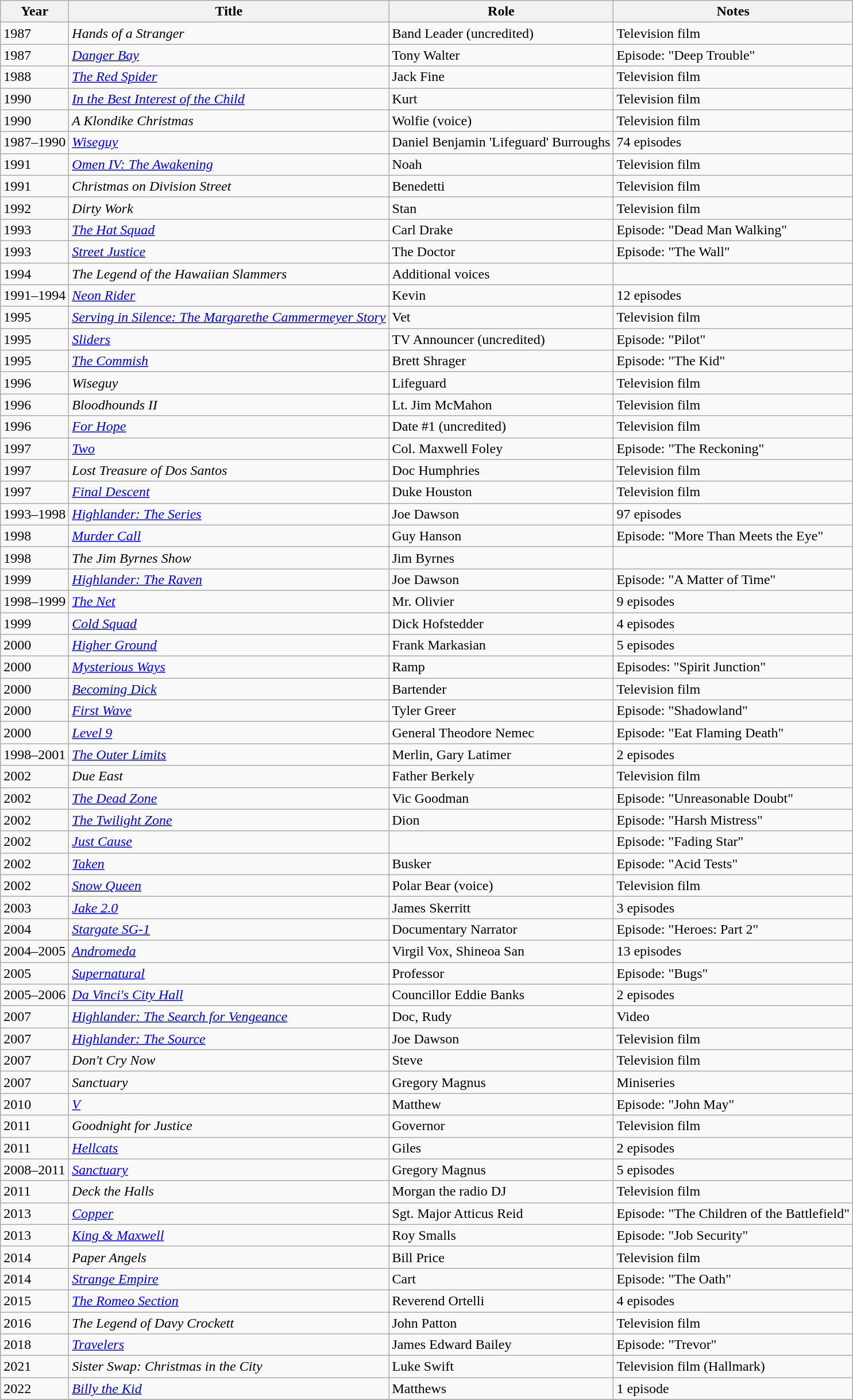<table class="wikitable sortable plainrowheaders">
<tr>
<th scope="col">Year</th>
<th scope="col">Title</th>
<th scope="col">Role</th>
<th scope="col" class="unsortable">Notes</th>
</tr>
<tr>
<td>1987</td>
<td><em>Hands of a Stranger</em></td>
<td>Band Leader (uncredited)</td>
<td>Television film</td>
</tr>
<tr>
<td>1987</td>
<td><em><a href='#'>Danger Bay</a></em></td>
<td>Tony Walter</td>
<td>Episode: "Deep Trouble"</td>
</tr>
<tr>
<td>1988</td>
<td data-sort-value="Red Spider, The"><em><a href='#'>The Red Spider</a></em></td>
<td>Jack Fine</td>
<td>Television film</td>
</tr>
<tr>
<td>1990</td>
<td><em><a href='#'>In the Best Interest of the Child</a></em></td>
<td>Kurt</td>
<td>Television film</td>
</tr>
<tr>
<td>1990</td>
<td data-sort-value="Klondike Christmas, A"><em>A Klondike Christmas</em></td>
<td>Wolfie (voice)</td>
<td>Television film</td>
</tr>
<tr>
<td>1987–1990</td>
<td><em><a href='#'>Wiseguy</a></em></td>
<td>Daniel Benjamin 'Lifeguard' Burroughs</td>
<td>74 episodes</td>
</tr>
<tr>
<td>1991</td>
<td><em><a href='#'>Omen IV: The Awakening</a></em></td>
<td>Noah</td>
<td>Television film</td>
</tr>
<tr>
<td>1991</td>
<td><em>Christmas on Division Street</em></td>
<td>Benedetti</td>
<td>Television film</td>
</tr>
<tr>
<td>1992</td>
<td><em>Dirty Work</em></td>
<td>Stan</td>
<td>Television film</td>
</tr>
<tr>
<td>1993</td>
<td data-sort-value="Hat Squad, The"><em><a href='#'>The Hat Squad</a></em></td>
<td>Carl Drake</td>
<td>Episode: "Dead Man Walking"</td>
</tr>
<tr>
<td>1993</td>
<td><em><a href='#'>Street Justice</a></em></td>
<td>The Doctor</td>
<td>Episode: "The Wall"</td>
</tr>
<tr>
<td>1994</td>
<td data-sort-value="Legend of the Hawaiian Slammers, The"><em>The Legend of the Hawaiian Slammers</em></td>
<td>Additional voices</td>
<td></td>
</tr>
<tr>
<td>1991–1994</td>
<td><em><a href='#'>Neon Rider</a></em></td>
<td>Kevin</td>
<td>12 episodes</td>
</tr>
<tr>
<td>1995</td>
<td><em><a href='#'>Serving in Silence: The Margarethe Cammermeyer Story</a></em></td>
<td>Vet</td>
<td>Television film</td>
</tr>
<tr>
<td>1995</td>
<td><em><a href='#'>Sliders</a></em></td>
<td>TV Announcer (uncredited)</td>
<td>Episode: "Pilot"</td>
</tr>
<tr>
<td>1995</td>
<td data-sort-value="Commish, The"><em><a href='#'>The Commish</a></em></td>
<td>Brett Shrager</td>
<td>Episode: "The Kid"</td>
</tr>
<tr>
<td>1996</td>
<td><em>Wiseguy</em></td>
<td>Lifeguard</td>
<td>Television film</td>
</tr>
<tr>
<td>1996</td>
<td><em>Bloodhounds II</em></td>
<td>Lt. Jim McMahon</td>
<td>Television film</td>
</tr>
<tr>
<td>1996</td>
<td><em><a href='#'>For Hope</a></em></td>
<td>Date #1 (uncredited)</td>
<td>Television film</td>
</tr>
<tr>
<td>1997</td>
<td><em><a href='#'>Two</a></em></td>
<td>Col. Maxwell Foley</td>
<td>Episode: "The Reckoning"</td>
</tr>
<tr>
<td>1997</td>
<td><em>Lost Treasure of Dos Santos</em></td>
<td>Doc Humphries</td>
<td>Television film</td>
</tr>
<tr>
<td>1997</td>
<td><em><a href='#'>Final Descent</a></em></td>
<td>Duke Houston</td>
<td>Television film</td>
</tr>
<tr>
<td>1993–1998</td>
<td><em><a href='#'>Highlander: The Series</a></em></td>
<td>Joe Dawson</td>
<td>97 episodes</td>
</tr>
<tr>
<td>1998</td>
<td><em><a href='#'>Murder Call</a></em></td>
<td>Guy Hanson</td>
<td>Episode: "More Than Meets the Eye"</td>
</tr>
<tr>
<td>1998</td>
<td data-sort-value="Jim Byrnes Show, The"><em>The Jim Byrnes Show</em></td>
<td>Jim Byrnes</td>
<td></td>
</tr>
<tr>
<td>1999</td>
<td><em><a href='#'>Highlander: The Raven</a></em></td>
<td>Joe Dawson</td>
<td>Episode: "A Matter of Time"</td>
</tr>
<tr>
<td>1998–1999</td>
<td data-sort-value="Net, The"><em><a href='#'>The Net</a></em></td>
<td>Mr. Olivier</td>
<td>9 episodes</td>
</tr>
<tr>
<td>1999</td>
<td><em><a href='#'>Cold Squad</a></em></td>
<td>Dick Hofstedder</td>
<td>4 episodes</td>
</tr>
<tr>
<td>2000</td>
<td><em><a href='#'>Higher Ground</a></em></td>
<td>Frank Markasian</td>
<td>5 episodes</td>
</tr>
<tr>
<td>2000</td>
<td><em><a href='#'>Mysterious Ways</a></em></td>
<td>Ramp</td>
<td>Episodes: "Spirit Junction"</td>
</tr>
<tr>
<td>2000</td>
<td><em><a href='#'>Becoming Dick</a></em></td>
<td>Bartender</td>
<td>Television film</td>
</tr>
<tr>
<td>2000</td>
<td><em><a href='#'>First Wave</a></em></td>
<td>Tyler Greer</td>
<td>Episode: "Shadowland"</td>
</tr>
<tr>
<td>2000</td>
<td><em><a href='#'>Level 9</a></em></td>
<td>General Theodore Nemec</td>
<td>Episode: "Eat Flaming Death"</td>
</tr>
<tr>
<td>1998–2001</td>
<td data-sort-value="Outer Limits, The"><em><a href='#'>The Outer Limits</a></em></td>
<td>Merlin, Gary Latimer</td>
<td>2 episodes</td>
</tr>
<tr>
<td>2002</td>
<td><em>Due East</em></td>
<td>Father Berkely</td>
<td>Television film</td>
</tr>
<tr>
<td>2002</td>
<td data-sort-value="Dead Zone, The"><em><a href='#'>The Dead Zone</a></em></td>
<td>Vic Goodman</td>
<td>Episode: "Unreasonable Doubt"</td>
</tr>
<tr>
<td>2002</td>
<td data-sort-value="Twilight Zone, The"><em><a href='#'>The Twilight Zone</a></em></td>
<td>Dion</td>
<td>Episode: "Harsh Mistress"</td>
</tr>
<tr>
<td>2002</td>
<td><em><a href='#'>Just Cause</a></em></td>
<td></td>
<td>Episode: "Fading Star"</td>
</tr>
<tr>
<td>2002</td>
<td><em><a href='#'>Taken</a></em></td>
<td>Busker</td>
<td>Episode: "Acid Tests"</td>
</tr>
<tr>
<td>2002</td>
<td><em><a href='#'>Snow Queen</a></em></td>
<td>Polar Bear (voice)</td>
<td>Television film</td>
</tr>
<tr>
<td>2003</td>
<td><em><a href='#'>Jake 2.0</a></em></td>
<td>James Skerritt</td>
<td>3 episodes</td>
</tr>
<tr>
<td>2004</td>
<td><em><a href='#'>Stargate SG-1</a></em></td>
<td>Documentary Narrator</td>
<td>Episode: "Heroes: Part 2"</td>
</tr>
<tr>
<td>2004–2005</td>
<td><em><a href='#'>Andromeda</a></em></td>
<td>Virgil Vox, Shineoa San</td>
<td>13 episodes</td>
</tr>
<tr>
<td>2005</td>
<td><em><a href='#'>Supernatural</a></em></td>
<td>Professor</td>
<td>Episode: "Bugs"</td>
</tr>
<tr>
<td>2005–2006</td>
<td><em><a href='#'>Da Vinci's City Hall</a></em></td>
<td>Councillor Eddie Banks</td>
<td>2 episodes</td>
</tr>
<tr>
<td>2007</td>
<td><em><a href='#'>Highlander: The Search for Vengeance</a></em></td>
<td>Doc, Rudy</td>
<td>Video</td>
</tr>
<tr>
<td>2007</td>
<td><em><a href='#'>Highlander: The Source</a></em></td>
<td>Joe Dawson</td>
<td>Television film</td>
</tr>
<tr>
<td>2007</td>
<td><em>Don't Cry Now</em></td>
<td>Steve</td>
<td>Television film</td>
</tr>
<tr>
<td>2007</td>
<td><em>Sanctuary</em></td>
<td>Gregory Magnus</td>
<td>Miniseries</td>
</tr>
<tr>
<td>2010</td>
<td><em><a href='#'>V</a></em></td>
<td>Matthew</td>
<td>Episode: "John May"</td>
</tr>
<tr>
<td>2011</td>
<td><em>Goodnight for Justice</em></td>
<td>Governor</td>
<td>Television film</td>
</tr>
<tr>
<td>2011</td>
<td><em><a href='#'>Hellcats</a></em></td>
<td>Giles</td>
<td>2 episodes</td>
</tr>
<tr>
<td>2008–2011</td>
<td><em><a href='#'>Sanctuary</a></em></td>
<td>Gregory Magnus</td>
<td>5 episodes</td>
</tr>
<tr>
<td>2011</td>
<td><em>Deck the Halls</em></td>
<td>Morgan the radio DJ</td>
<td>Television film</td>
</tr>
<tr>
<td>2013</td>
<td><em><a href='#'>Copper</a></em></td>
<td>Sgt. Major Atticus Reid</td>
<td>Episode: "The Children of the Battlefield"</td>
</tr>
<tr>
<td>2013</td>
<td><em><a href='#'>King & Maxwell</a></em></td>
<td>Roy Smalls</td>
<td>Episode: "Job Security"</td>
</tr>
<tr>
<td>2014</td>
<td><em>Paper Angels</em></td>
<td>Bill Price</td>
<td>Television film</td>
</tr>
<tr>
<td>2014</td>
<td><em><a href='#'>Strange Empire</a></em></td>
<td>Cart</td>
<td>Episode: "The Oath"</td>
</tr>
<tr>
<td>2015</td>
<td data-sort-value="Romeo Section, The"><em><a href='#'>The Romeo Section</a></em></td>
<td>Reverend Ortelli</td>
<td>4 episodes</td>
</tr>
<tr>
<td>2016</td>
<td data-sort-value="Legend of Davy Crockett, The"><em>The Legend of Davy Crockett</em></td>
<td>John Patton</td>
<td>Television film</td>
</tr>
<tr>
<td>2018</td>
<td><em><a href='#'>Travelers</a></em></td>
<td>James Edward Bailey</td>
<td>Episode: "Trevor"</td>
</tr>
<tr>
<td>2021</td>
<td><i> Sister Swap: Christmas in the City</td>
<td>Luke Swift</td>
<td>Television film (Hallmark)</td>
</tr>
<tr>
<td>2022</td>
<td><em><a href='#'>Billy the Kid</a></em></td>
<td>Matthews</td>
<td>1 episode</td>
</tr>
<tr>
</tr>
</table>
